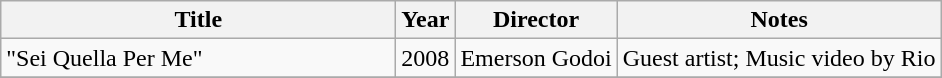<table class="wikitable">
<tr>
<th style="width:16em;">Title</th>
<th>Year</th>
<th>Director</th>
<th>Notes</th>
</tr>
<tr>
<td>"Sei Quella Per Me"</td>
<td>2008</td>
<td>Emerson Godoi</td>
<td>Guest artist; Music video by Rio</td>
</tr>
<tr>
</tr>
</table>
